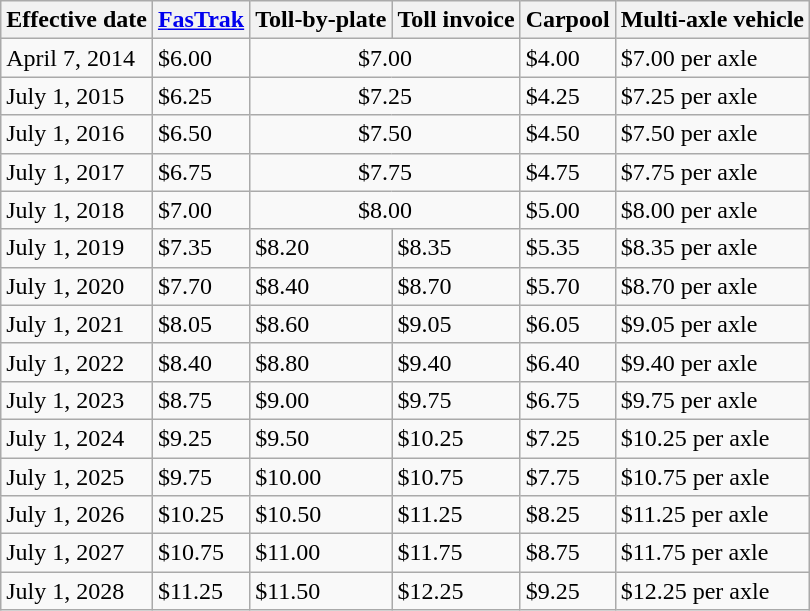<table class="wikitable" align="center">
<tr>
<th>Effective date</th>
<th><a href='#'>FasTrak</a></th>
<th>Toll-by-plate</th>
<th>Toll invoice</th>
<th>Carpool</th>
<th>Multi-axle vehicle</th>
</tr>
<tr>
<td>April 7, 2014</td>
<td>$6.00</td>
<td colspan="2" align="center">$7.00</td>
<td>$4.00</td>
<td>$7.00 per axle</td>
</tr>
<tr>
<td>July 1, 2015</td>
<td>$6.25</td>
<td colspan="2" align="center">$7.25</td>
<td>$4.25</td>
<td>$7.25 per axle</td>
</tr>
<tr>
<td>July 1, 2016</td>
<td>$6.50</td>
<td colspan="2" align="center">$7.50</td>
<td>$4.50</td>
<td>$7.50 per axle</td>
</tr>
<tr>
<td>July 1, 2017</td>
<td>$6.75</td>
<td colspan="2" align="center">$7.75</td>
<td>$4.75</td>
<td>$7.75 per axle</td>
</tr>
<tr>
<td>July 1, 2018</td>
<td>$7.00</td>
<td colspan="2" align="center">$8.00</td>
<td>$5.00</td>
<td>$8.00 per axle</td>
</tr>
<tr>
<td>July 1, 2019</td>
<td>$7.35</td>
<td>$8.20</td>
<td>$8.35</td>
<td>$5.35</td>
<td>$8.35 per axle</td>
</tr>
<tr>
<td>July 1, 2020</td>
<td>$7.70</td>
<td>$8.40</td>
<td>$8.70</td>
<td>$5.70</td>
<td>$8.70 per axle</td>
</tr>
<tr>
<td>July 1, 2021</td>
<td>$8.05</td>
<td>$8.60</td>
<td>$9.05</td>
<td>$6.05</td>
<td>$9.05 per axle</td>
</tr>
<tr>
<td>July 1, 2022</td>
<td>$8.40</td>
<td>$8.80</td>
<td>$9.40</td>
<td>$6.40</td>
<td>$9.40 per axle</td>
</tr>
<tr>
<td>July 1, 2023</td>
<td>$8.75</td>
<td>$9.00</td>
<td>$9.75</td>
<td>$6.75</td>
<td>$9.75 per axle</td>
</tr>
<tr>
<td>July 1, 2024</td>
<td>$9.25</td>
<td>$9.50</td>
<td>$10.25</td>
<td>$7.25</td>
<td>$10.25 per axle</td>
</tr>
<tr>
<td>July 1, 2025</td>
<td>$9.75</td>
<td>$10.00</td>
<td>$10.75</td>
<td>$7.75</td>
<td>$10.75 per axle</td>
</tr>
<tr>
<td>July 1, 2026</td>
<td>$10.25</td>
<td>$10.50</td>
<td>$11.25</td>
<td>$8.25</td>
<td>$11.25 per axle</td>
</tr>
<tr>
<td>July 1, 2027</td>
<td>$10.75</td>
<td>$11.00</td>
<td>$11.75</td>
<td>$8.75</td>
<td>$11.75 per axle</td>
</tr>
<tr>
<td>July 1, 2028</td>
<td>$11.25</td>
<td>$11.50</td>
<td>$12.25</td>
<td>$9.25</td>
<td>$12.25 per axle</td>
</tr>
</table>
